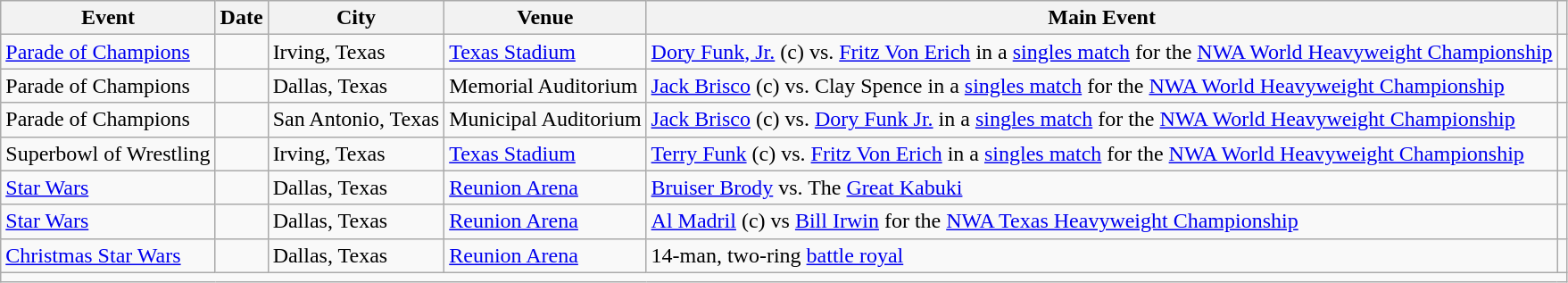<table class="wikitable" align="center">
<tr>
<th scope="col">Event</th>
<th scope="col">Date</th>
<th scope="col">City</th>
<th scope="col">Venue</th>
<th scope="col">Main Event</th>
<th class="unsortable" scope="col"></th>
</tr>
<tr>
<td><a href='#'>Parade of Champions</a></td>
<td></td>
<td>Irving, Texas</td>
<td><a href='#'>Texas Stadium</a></td>
<td><a href='#'>Dory Funk, Jr.</a> (c) vs. <a href='#'>Fritz Von Erich</a> in a <a href='#'>singles match</a> for the <a href='#'>NWA World Heavyweight Championship</a></td>
<td></td>
</tr>
<tr>
<td>Parade of Champions</td>
<td></td>
<td>Dallas, Texas</td>
<td>Memorial Auditorium</td>
<td><a href='#'>Jack Brisco</a> (c) vs. Clay Spence in a <a href='#'>singles match</a> for the <a href='#'>NWA World Heavyweight Championship</a></td>
<td></td>
</tr>
<tr>
<td>Parade of Champions</td>
<td></td>
<td>San Antonio, Texas</td>
<td>Municipal Auditorium</td>
<td><a href='#'>Jack Brisco</a> (c) vs. <a href='#'>Dory Funk Jr.</a> in a <a href='#'>singles match</a> for the <a href='#'>NWA World Heavyweight Championship</a></td>
<td></td>
</tr>
<tr>
<td>Superbowl of Wrestling</td>
<td></td>
<td>Irving, Texas</td>
<td><a href='#'>Texas Stadium</a></td>
<td><a href='#'>Terry Funk</a> (c) vs. <a href='#'>Fritz Von Erich</a> in a <a href='#'>singles match</a> for the <a href='#'>NWA World Heavyweight Championship</a></td>
<td></td>
</tr>
<tr>
<td><a href='#'>Star Wars</a></td>
<td></td>
<td>Dallas, Texas</td>
<td><a href='#'>Reunion Arena</a></td>
<td><a href='#'>Bruiser Brody</a> vs. The <a href='#'>Great Kabuki</a></td>
<td></td>
</tr>
<tr>
<td><a href='#'>Star Wars</a></td>
<td></td>
<td>Dallas, Texas</td>
<td><a href='#'>Reunion Arena</a></td>
<td><a href='#'>Al Madril</a> (c) vs <a href='#'>Bill Irwin</a> for the <a href='#'>NWA Texas Heavyweight Championship</a></td>
<td></td>
</tr>
<tr>
<td><a href='#'>Christmas Star Wars</a></td>
<td></td>
<td>Dallas, Texas</td>
<td><a href='#'>Reunion Arena</a></td>
<td>14-man, two-ring <a href='#'>battle royal</a></td>
<td></td>
</tr>
<tr>
<td colspan=6></td>
</tr>
</table>
